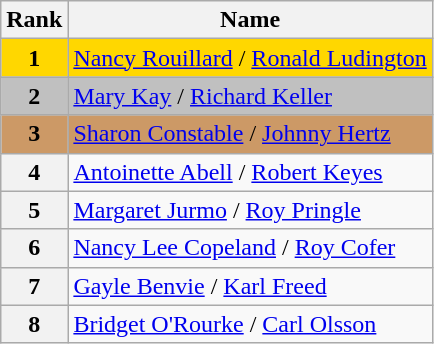<table class="wikitable">
<tr>
<th>Rank</th>
<th>Name</th>
</tr>
<tr bgcolor="gold">
<td align="center"><strong>1</strong></td>
<td><a href='#'>Nancy Rouillard</a> / <a href='#'>Ronald Ludington</a></td>
</tr>
<tr bgcolor="silver">
<td align="center"><strong>2</strong></td>
<td><a href='#'>Mary Kay</a> / <a href='#'>Richard Keller</a></td>
</tr>
<tr bgcolor="cc9966">
<td align="center"><strong>3</strong></td>
<td><a href='#'>Sharon Constable</a> / <a href='#'>Johnny Hertz</a></td>
</tr>
<tr>
<th>4</th>
<td><a href='#'>Antoinette Abell</a> / <a href='#'>Robert Keyes</a></td>
</tr>
<tr>
<th>5</th>
<td><a href='#'>Margaret Jurmo</a> / <a href='#'>Roy Pringle</a></td>
</tr>
<tr>
<th>6</th>
<td><a href='#'>Nancy Lee Copeland</a> / <a href='#'>Roy Cofer</a></td>
</tr>
<tr>
<th>7</th>
<td><a href='#'>Gayle Benvie</a> / <a href='#'>Karl Freed</a></td>
</tr>
<tr>
<th>8</th>
<td><a href='#'>Bridget O'Rourke</a> / <a href='#'>Carl Olsson</a></td>
</tr>
</table>
